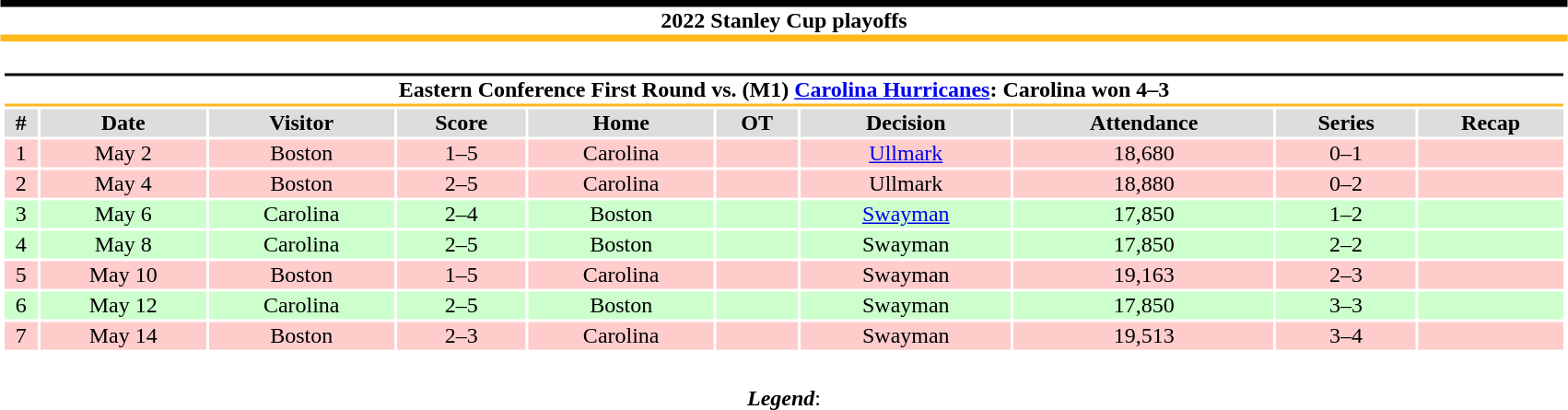<table class="toccolours" style="width:90%; clear:both; margin:1.5em auto; text-align:center;">
<tr>
<th colspan="10" style="background:#FFFFFF; border-top:#010101 5px solid; border-bottom:#FFB81C 5px solid;">2022 Stanley Cup playoffs</th>
</tr>
<tr>
<td colspan="10"><br><table class="toccolours collapsible collapsed" style="width:100%;">
<tr>
<th colspan="10" style="background:#FFFFFF; border-top:#010101 2px solid; border-bottom:#FFB81C 2px solid;">Eastern Conference First Round vs. (M1) <a href='#'>Carolina Hurricanes</a>: Carolina won 4–3</th>
</tr>
<tr style="background:#ddd;">
<th>#</th>
<th>Date</th>
<th>Visitor</th>
<th>Score</th>
<th>Home</th>
<th>OT</th>
<th>Decision</th>
<th>Attendance</th>
<th>Series</th>
<th>Recap</th>
</tr>
<tr style="background:#fcc;">
<td>1</td>
<td>May 2</td>
<td>Boston</td>
<td>1–5</td>
<td>Carolina</td>
<td></td>
<td><a href='#'>Ullmark</a></td>
<td>18,680</td>
<td>0–1</td>
<td></td>
</tr>
<tr style="background:#fcc;">
<td>2</td>
<td>May 4</td>
<td>Boston</td>
<td>2–5</td>
<td>Carolina</td>
<td></td>
<td>Ullmark</td>
<td>18,880</td>
<td>0–2</td>
<td></td>
</tr>
<tr style="background:#cfc;">
<td>3</td>
<td>May 6</td>
<td>Carolina</td>
<td>2–4</td>
<td>Boston</td>
<td></td>
<td><a href='#'>Swayman</a></td>
<td>17,850</td>
<td>1–2</td>
<td></td>
</tr>
<tr style="background:#cfc;">
<td>4</td>
<td>May 8</td>
<td>Carolina</td>
<td>2–5</td>
<td>Boston</td>
<td></td>
<td>Swayman</td>
<td>17,850</td>
<td>2–2</td>
<td></td>
</tr>
<tr style="background:#fcc;">
<td>5</td>
<td>May 10</td>
<td>Boston</td>
<td>1–5</td>
<td>Carolina</td>
<td></td>
<td>Swayman</td>
<td>19,163</td>
<td>2–3</td>
<td></td>
</tr>
<tr style="background:#cfc;">
<td>6</td>
<td>May 12</td>
<td>Carolina</td>
<td>2–5</td>
<td>Boston</td>
<td></td>
<td>Swayman</td>
<td>17,850</td>
<td>3–3</td>
<td></td>
</tr>
<tr style="background:#fcc;">
<td>7</td>
<td>May 14</td>
<td>Boston</td>
<td>2–3</td>
<td>Carolina</td>
<td></td>
<td>Swayman</td>
<td>19,513</td>
<td>3–4</td>
<td></td>
</tr>
<tr>
</tr>
</table>
</td>
</tr>
<tr>
<td colspan="10" style="text-align:center;"><br><strong><em>Legend</em></strong>:

</td>
</tr>
</table>
